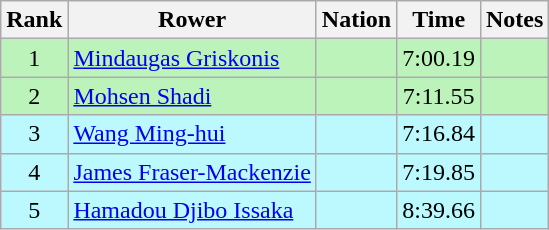<table class="wikitable sortable" style="text-align:center">
<tr>
<th>Rank</th>
<th>Rower</th>
<th>Nation</th>
<th>Time</th>
<th>Notes</th>
</tr>
<tr bgcolor=bbf3bb>
<td>1</td>
<td align=left><a href='#'>Mindaugas Griskonis</a></td>
<td align=left></td>
<td>7:00.19</td>
<td></td>
</tr>
<tr bgcolor=bbf3bb>
<td>2</td>
<td align=left><a href='#'>Mohsen Shadi</a></td>
<td align=left></td>
<td>7:11.55</td>
<td></td>
</tr>
<tr bgcolor=bbf9ff>
<td>3</td>
<td align=left><a href='#'>Wang Ming-hui</a></td>
<td align=left></td>
<td>7:16.84</td>
<td></td>
</tr>
<tr bgcolor=bbf9ff>
<td>4</td>
<td align=left><a href='#'>James Fraser-Mackenzie</a></td>
<td align=left></td>
<td>7:19.85</td>
<td></td>
</tr>
<tr bgcolor=bbf9ff>
<td>5</td>
<td align=left><a href='#'>Hamadou Djibo Issaka</a></td>
<td align=left></td>
<td>8:39.66</td>
<td></td>
</tr>
</table>
